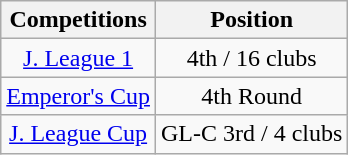<table class="wikitable" style="text-align:center;">
<tr>
<th>Competitions</th>
<th>Position</th>
</tr>
<tr>
<td><a href='#'>J. League 1</a></td>
<td>4th / 16 clubs</td>
</tr>
<tr>
<td><a href='#'>Emperor's Cup</a></td>
<td>4th Round</td>
</tr>
<tr>
<td><a href='#'>J. League Cup</a></td>
<td>GL-C 3rd / 4 clubs</td>
</tr>
</table>
